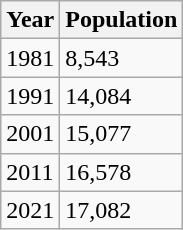<table class=wikitable>
<tr>
<th>Year</th>
<th>Population</th>
</tr>
<tr>
<td>1981</td>
<td>8,543</td>
</tr>
<tr>
<td>1991</td>
<td>14,084</td>
</tr>
<tr>
<td>2001</td>
<td>15,077</td>
</tr>
<tr>
<td>2011</td>
<td>16,578</td>
</tr>
<tr>
<td>2021</td>
<td>17,082</td>
</tr>
</table>
